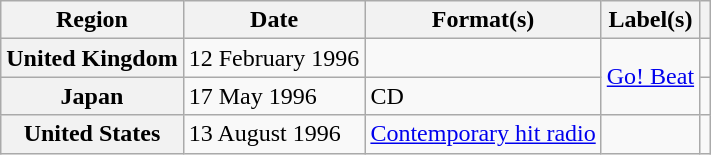<table class="wikitable plainrowheaders">
<tr>
<th scope="col">Region</th>
<th scope="col">Date</th>
<th scope="col">Format(s)</th>
<th scope="col">Label(s)</th>
<th scope="col"></th>
</tr>
<tr>
<th scope="row">United Kingdom</th>
<td>12 February 1996</td>
<td></td>
<td rowspan="2"><a href='#'>Go! Beat</a></td>
<td></td>
</tr>
<tr>
<th scope="row">Japan</th>
<td>17 May 1996</td>
<td>CD</td>
<td></td>
</tr>
<tr>
<th scope="row">United States</th>
<td>13 August 1996</td>
<td><a href='#'>Contemporary hit radio</a></td>
<td></td>
<td></td>
</tr>
</table>
